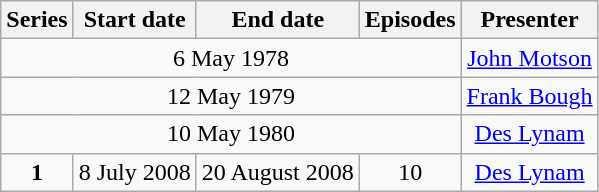<table class="wikitable" style="text-align:center;">
<tr>
<th>Series</th>
<th>Start date</th>
<th>End date</th>
<th>Episodes</th>
<th>Presenter</th>
</tr>
<tr>
<td colspan=4>6 May 1978</td>
<td rowspan=1><a href='#'>John Motson</a></td>
</tr>
<tr>
<td colspan=4>12 May 1979</td>
<td rowspan=1><a href='#'>Frank Bough</a></td>
</tr>
<tr>
<td colspan=4>10 May 1980</td>
<td rowspan=1><a href='#'>Des Lynam</a></td>
</tr>
<tr>
<td><strong>1</strong></td>
<td>8 July 2008</td>
<td>20 August 2008</td>
<td>10</td>
<td><a href='#'>Des Lynam</a></td>
</tr>
</table>
